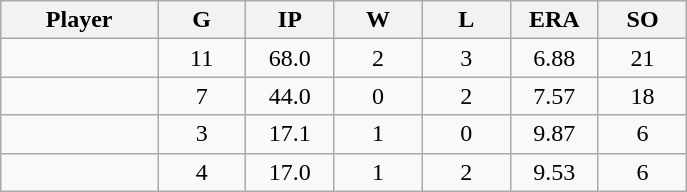<table class="wikitable sortable">
<tr>
<th bgcolor="#DDDDFF" width="16%">Player</th>
<th bgcolor="#DDDDFF" width="9%">G</th>
<th bgcolor="#DDDDFF" width="9%">IP</th>
<th bgcolor="#DDDDFF" width="9%">W</th>
<th bgcolor="#DDDDFF" width="9%">L</th>
<th bgcolor="#DDDDFF" width="9%">ERA</th>
<th bgcolor="#DDDDFF" width="9%">SO</th>
</tr>
<tr align="center">
<td></td>
<td>11</td>
<td>68.0</td>
<td>2</td>
<td>3</td>
<td>6.88</td>
<td>21</td>
</tr>
<tr align="center">
<td></td>
<td>7</td>
<td>44.0</td>
<td>0</td>
<td>2</td>
<td>7.57</td>
<td>18</td>
</tr>
<tr align="center">
<td></td>
<td>3</td>
<td>17.1</td>
<td>1</td>
<td>0</td>
<td>9.87</td>
<td>6</td>
</tr>
<tr align="center">
<td></td>
<td>4</td>
<td>17.0</td>
<td>1</td>
<td>2</td>
<td>9.53</td>
<td>6</td>
</tr>
</table>
